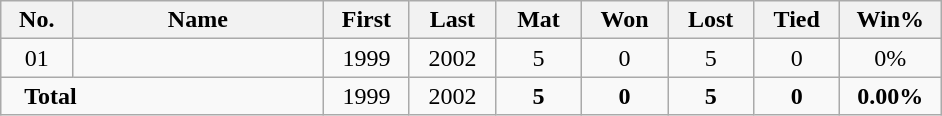<table class="wikitable sortable" style="margin: 1em auto 1em auto">
<tr>
<th width="40">No.</th>
<th width="160">Name</th>
<th width="50">First</th>
<th width="50">Last</th>
<th width="50">Mat</th>
<th width="50">Won</th>
<th width="50">Lost</th>
<th width="50">Tied</th>
<th width="60">Win%</th>
</tr>
<tr align=center>
<td><span>0</span>1</td>
<td align=left></td>
<td>1999</td>
<td>2002</td>
<td>5</td>
<td>0</td>
<td>5</td>
<td>0</td>
<td>0%</td>
</tr>
<tr class="sortbottom" align=center>
<td colspan=2 align=left><strong>   Total</strong></td>
<td>1999</td>
<td>2002</td>
<td><strong>5</strong></td>
<td><strong>0</strong></td>
<td><strong>5</strong></td>
<td><strong>0</strong></td>
<td><strong>0.00%</strong></td>
</tr>
</table>
